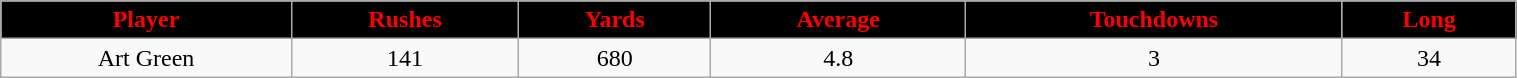<table class="wikitable" style="width:80%;">
<tr style="text-align:center; background:black; color:red;">
<td><strong>Player</strong></td>
<td><strong>Rushes</strong></td>
<td><strong>Yards</strong></td>
<td><strong>Average</strong></td>
<td><strong>Touchdowns</strong></td>
<td><strong>Long</strong></td>
</tr>
<tr style="text-align:center;" bgcolor="">
<td>Art Green</td>
<td>141</td>
<td>680</td>
<td>4.8</td>
<td>3</td>
<td>34</td>
</tr>
</table>
